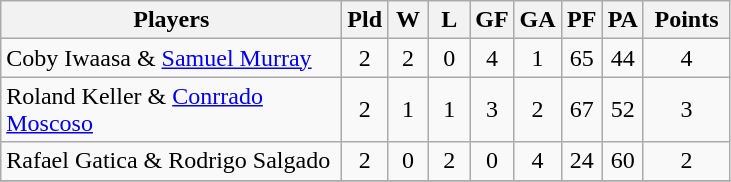<table class=wikitable style="text-align:center">
<tr>
<th width=220>Players</th>
<th width=20>Pld</th>
<th width=20>W</th>
<th width=20>L</th>
<th width=20>GF</th>
<th width=20>GA</th>
<th width=20>PF</th>
<th width=20>PA</th>
<th width=50>Points</th>
</tr>
<tr>
<td align=left> Coby Iwaasa & <a href='#'>Samuel Murray</a></td>
<td>2</td>
<td>2</td>
<td>0</td>
<td>4</td>
<td>1</td>
<td>65</td>
<td>44</td>
<td>4</td>
</tr>
<tr>
<td align=left> Roland Keller & <a href='#'>Conrrado Moscoso</a></td>
<td>2</td>
<td>1</td>
<td>1</td>
<td>3</td>
<td>2</td>
<td>67</td>
<td>52</td>
<td>3</td>
</tr>
<tr>
<td align=left> Rafael Gatica & Rodrigo Salgado</td>
<td>2</td>
<td>0</td>
<td>2</td>
<td>0</td>
<td>4</td>
<td>24</td>
<td>60</td>
<td>2</td>
</tr>
<tr>
</tr>
</table>
